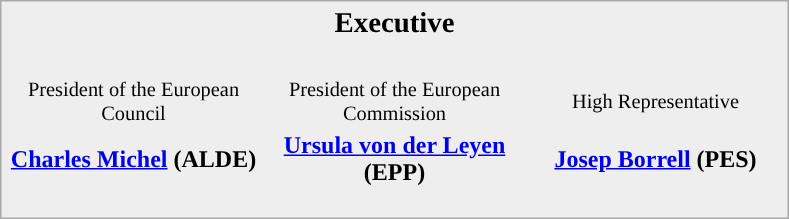<table style="background: #EEEEEE; border: 1px solid darkgray;%" align=right>
<tr>
<td colspan=9 align="center" style="background-color:#EEEEEE"><strong><big>Executive</big></strong></td>
</tr>
<tr>
<td colspan=3 align="center" style="background-color:#EEEEEE"></td>
<td colspan=3 align="center" style="background-color:#EEEEEE"></td>
<td colspan=3 align="center" style="background-color:#EEEEEE"></td>
</tr>
<tr style="height: 1em;">
<td style="width:1px; background-color:#EEEEEE;"></td>
<td style="width:160px; background-color:"></td>
<td style="width:1px; background-color:#EEEEEE;"></td>
<td style="width:1px; background-color:#EEEEEE;"></td>
<td style="width:160px; background-color:"></td>
<td style="width:1px; background-color:#EEEEEE;"></td>
<td style="width:1px; background-color:#EEEEEE;"></td>
<td style="width:160px; background-color:"></td>
<td style="width:1px; background-color:#EEEEEE;"></td>
</tr>
<tr style="font-size:85%">
<td colspan=3 align="center" style="width:160px; background-color:#EEEEEE">President of the European Council</td>
<td colspan=3 align="center" style="width:160px; background-color:#EEEEEE">President of the European Commission</td>
<td colspan=3 align="center" style="width:160px; background-color:#EEEEEE">High Representative</td>
</tr>
<tr>
<td colspan=3 align="center" style="background-color:#EEEEEE"><strong><a href='#'>Charles Michel</a> (ALDE)</strong><br><br></td>
<td colspan=3 align="center" style="background-color:#EEEEEE"><strong><a href='#'>Ursula von der Leyen</a> (EPP)</strong><br><br></td>
<td colspan=3 align="center" style="background-color:#EEEEEE"><strong><a href='#'>Josep Borrell</a> (PES)</strong><br><br></td>
</tr>
</table>
